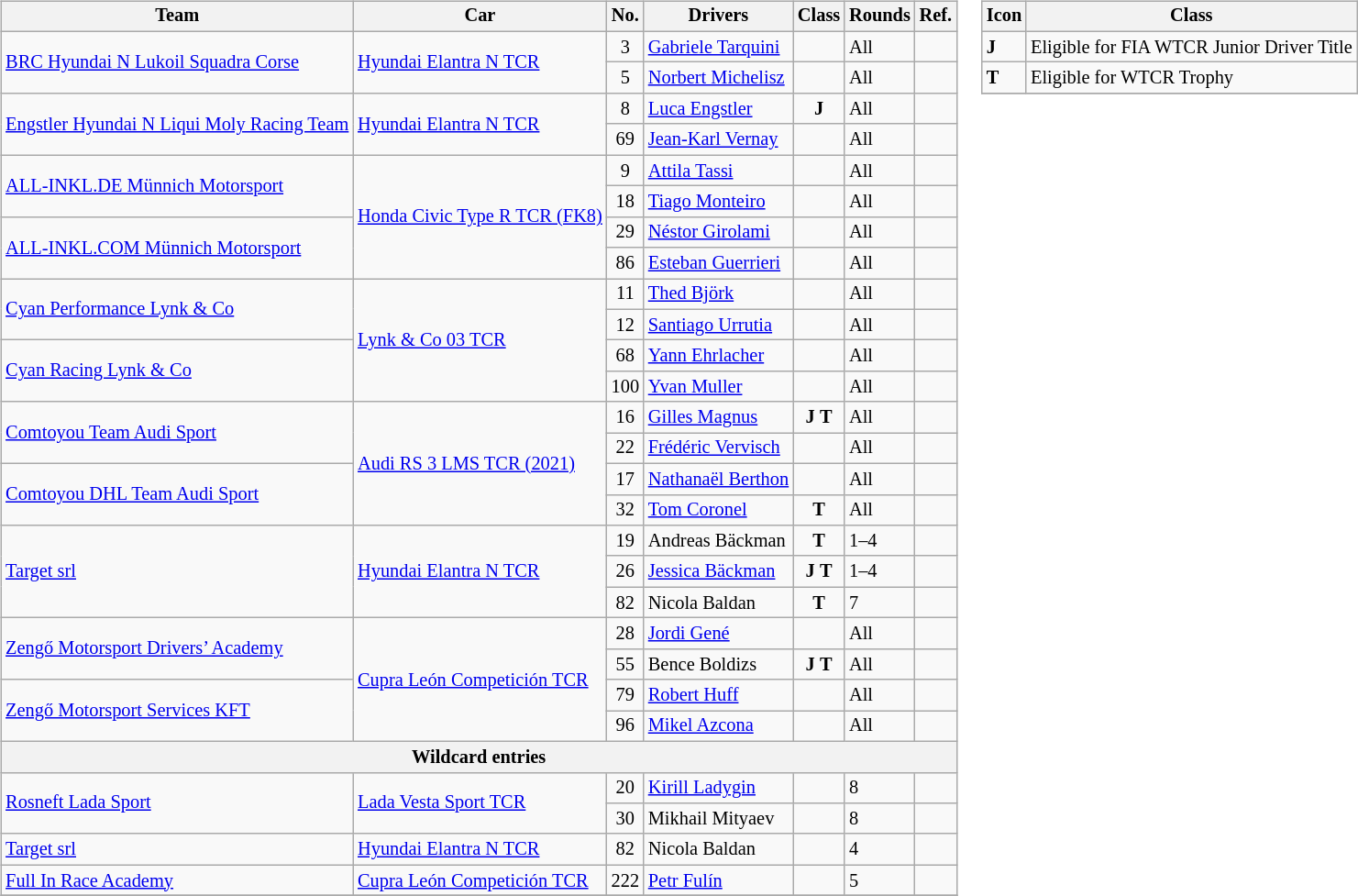<table>
<tr>
<td><br><table class="wikitable" style="font-size: 85%">
<tr>
<th>Team</th>
<th>Car</th>
<th>No.</th>
<th>Drivers</th>
<th>Class</th>
<th>Rounds</th>
<th>Ref.</th>
</tr>
<tr>
<td rowspan=2 nowrap> <a href='#'>BRC Hyundai N Lukoil Squadra Corse</a></td>
<td rowspan="2"  nowrap><a href='#'>Hyundai Elantra N TCR</a></td>
<td align=center>3</td>
<td nowrap> <a href='#'>Gabriele Tarquini</a></td>
<td></td>
<td>All</td>
<td></td>
</tr>
<tr>
<td align=center>5</td>
<td> <a href='#'>Norbert Michelisz</a></td>
<td></td>
<td>All</td>
<td></td>
</tr>
<tr>
<td rowspan=2 nowrap> <a href='#'>Engstler Hyundai N Liqui Moly Racing Team</a></td>
<td rowspan="2"><a href='#'>Hyundai Elantra N TCR</a></td>
<td align=center>8</td>
<td> <a href='#'>Luca Engstler</a></td>
<td align=center><strong><span>J</span></strong></td>
<td>All</td>
<td></td>
</tr>
<tr>
<td align=center>69</td>
<td> <a href='#'>Jean-Karl Vernay</a></td>
<td></td>
<td>All</td>
<td></td>
</tr>
<tr>
<td rowspan=2> <a href='#'>ALL-INKL.DE Münnich Motorsport</a></td>
<td rowspan=4><a href='#'>Honda Civic Type R TCR (FK8)</a></td>
<td align=center>9</td>
<td> <a href='#'>Attila Tassi</a></td>
<td></td>
<td>All</td>
<td></td>
</tr>
<tr>
<td align=center>18</td>
<td> <a href='#'>Tiago Monteiro</a></td>
<td></td>
<td>All</td>
<td></td>
</tr>
<tr>
<td rowspan=2> <a href='#'>ALL-INKL.COM Münnich Motorsport</a></td>
<td align=center>29</td>
<td> <a href='#'>Néstor Girolami</a></td>
<td></td>
<td>All</td>
<td></td>
</tr>
<tr>
<td align=center>86</td>
<td> <a href='#'>Esteban Guerrieri</a></td>
<td></td>
<td>All</td>
<td></td>
</tr>
<tr>
<td rowspan="2"> <a href='#'>Cyan Performance Lynk & Co</a></td>
<td rowspan="4"><a href='#'>Lynk & Co 03 TCR</a></td>
<td align=center>11</td>
<td> <a href='#'>Thed Björk</a></td>
<td></td>
<td>All</td>
<td></td>
</tr>
<tr>
<td align=center>12</td>
<td> <a href='#'>Santiago Urrutia</a></td>
<td></td>
<td>All</td>
<td></td>
</tr>
<tr>
<td rowspan="2"> <a href='#'>Cyan Racing Lynk & Co</a></td>
<td align=center>68</td>
<td> <a href='#'>Yann Ehrlacher</a></td>
<td></td>
<td>All</td>
<td></td>
</tr>
<tr>
<td align=center>100</td>
<td> <a href='#'>Yvan Muller</a></td>
<td></td>
<td>All</td>
<td></td>
</tr>
<tr>
<td rowspan=2> <a href='#'>Comtoyou Team Audi Sport</a></td>
<td rowspan=4><a href='#'>Audi RS 3 LMS TCR (2021)</a></td>
<td align=center>16</td>
<td> <a href='#'>Gilles Magnus</a></td>
<td align=center><strong><span>J</span></strong> <strong><span>T</span></strong></td>
<td>All</td>
<td></td>
</tr>
<tr>
<td align=center>22</td>
<td> <a href='#'>Frédéric Vervisch</a></td>
<td></td>
<td>All</td>
<td></td>
</tr>
<tr>
<td rowspan=2> <a href='#'>Comtoyou DHL Team Audi Sport</a></td>
<td align=center>17</td>
<td nowrap> <a href='#'>Nathanaël Berthon</a></td>
<td></td>
<td>All</td>
<td></td>
</tr>
<tr>
<td align=center>32</td>
<td> <a href='#'>Tom Coronel</a></td>
<td align=center><strong><span>T</span></strong></td>
<td>All</td>
<td></td>
</tr>
<tr>
<td rowspan="3"> <a href='#'>Target srl</a></td>
<td rowspan="3"><a href='#'>Hyundai Elantra N TCR</a></td>
<td align=center>19</td>
<td> Andreas Bäckman</td>
<td align=center><strong><span>T</span></strong></td>
<td>1–4</td>
<td></td>
</tr>
<tr>
<td align=center>26</td>
<td> <a href='#'>Jessica Bäckman</a></td>
<td align=center><strong><span>J</span></strong> <strong><span>T</span></strong></td>
<td>1–4</td>
<td></td>
</tr>
<tr>
<td align=center>82</td>
<td> Nicola Baldan</td>
<td align=center><strong><span>T</span></strong></td>
<td>7</td>
<td></td>
</tr>
<tr>
<td rowspan="2"> <a href='#'>Zengő Motorsport Drivers’ Academy</a></td>
<td rowspan="4"><a href='#'>Cupra León Competición TCR</a></td>
<td align=center>28</td>
<td> <a href='#'>Jordi Gené</a></td>
<td></td>
<td>All</td>
<td></td>
</tr>
<tr>
<td align="center">55</td>
<td> Bence Boldizs</td>
<td align=center><strong><span>J</span></strong> <strong><span>T</span></strong></td>
<td>All</td>
<td></td>
</tr>
<tr>
<td rowspan="2"> <a href='#'>Zengő Motorsport Services KFT</a></td>
<td align=center>79</td>
<td> <a href='#'>Robert Huff</a></td>
<td></td>
<td>All</td>
<td></td>
</tr>
<tr>
<td align=center>96</td>
<td> <a href='#'>Mikel Azcona</a></td>
<td></td>
<td>All</td>
<td></td>
</tr>
<tr>
<th colspan=8>Wildcard entries</th>
</tr>
<tr>
<td rowspan=2> <a href='#'>Rosneft Lada Sport</a></td>
<td rowspan="2"><a href='#'>Lada Vesta Sport TCR</a></td>
<td align=center>20</td>
<td> <a href='#'>Kirill Ladygin</a></td>
<td></td>
<td>8</td>
<td></td>
</tr>
<tr>
<td align=center>30</td>
<td> Mikhail Mityaev</td>
<td></td>
<td>8</td>
<td></td>
</tr>
<tr>
<td> <a href='#'>Target srl</a></td>
<td><a href='#'>Hyundai Elantra N TCR</a></td>
<td align=center>82</td>
<td> Nicola Baldan</td>
<td></td>
<td>4</td>
<td></td>
</tr>
<tr>
<td> <a href='#'>Full In Race Academy</a></td>
<td nowrap><a href='#'>Cupra León Competición TCR</a></td>
<td align=center>222</td>
<td> <a href='#'>Petr Fulín</a></td>
<td></td>
<td>5</td>
<td></td>
</tr>
<tr>
</tr>
</table>
</td>
<td valign=top><br><table class="wikitable" style="font-size: 85%">
<tr>
<th>Icon</th>
<th>Class</th>
</tr>
<tr>
<td><strong><span>J</span></strong></td>
<td>Eligible for FIA WTCR Junior Driver Title</td>
</tr>
<tr>
<td><strong><span>T</span></strong></td>
<td>Eligible for WTCR Trophy</td>
</tr>
<tr>
</tr>
</table>
</td>
</tr>
</table>
